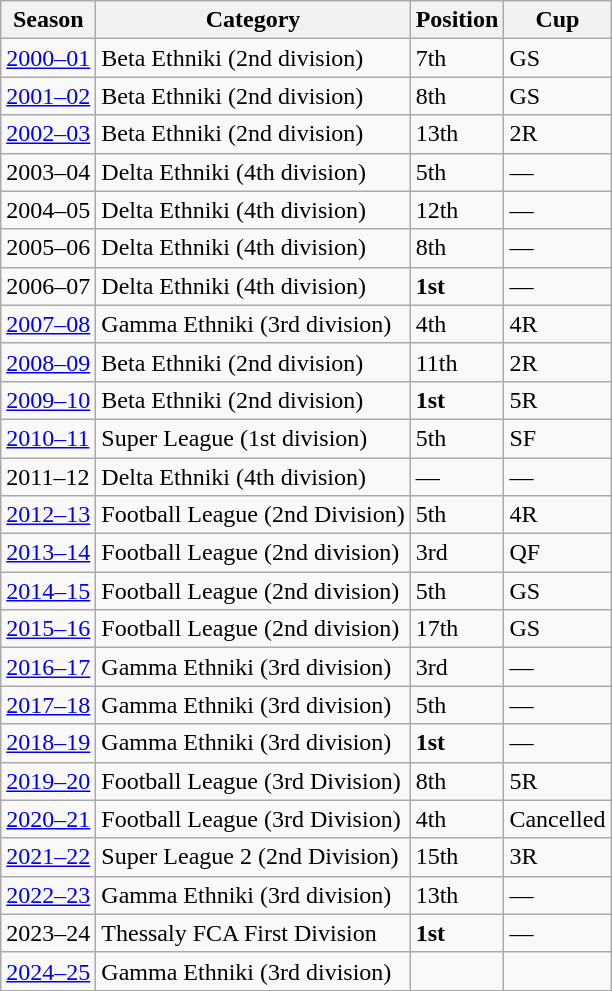<table class="wikitable">
<tr>
<th>Season</th>
<th>Category</th>
<th>Position</th>
<th>Cup</th>
</tr>
<tr>
<td><a href='#'>2000–01</a></td>
<td>Beta Ethniki (2nd division)</td>
<td>7th</td>
<td>GS</td>
</tr>
<tr>
<td><a href='#'>2001–02</a></td>
<td>Beta Ethniki (2nd division)</td>
<td>8th</td>
<td>GS</td>
</tr>
<tr>
<td><a href='#'>2002–03</a></td>
<td>Beta Ethniki (2nd division)</td>
<td>13th</td>
<td>2R</td>
</tr>
<tr>
<td>2003–04</td>
<td>Delta Ethniki (4th division)</td>
<td>5th</td>
<td>—</td>
</tr>
<tr>
<td>2004–05</td>
<td>Delta Ethniki (4th division)</td>
<td>12th</td>
<td>—</td>
</tr>
<tr>
<td>2005–06</td>
<td>Delta Ethniki (4th division)</td>
<td>8th</td>
<td>—</td>
</tr>
<tr>
<td>2006–07</td>
<td>Delta Ethniki (4th division)</td>
<td><strong>1st</strong></td>
<td>—</td>
</tr>
<tr>
<td><a href='#'>2007–08</a></td>
<td>Gamma Ethniki (3rd division)</td>
<td>4th</td>
<td>4R</td>
</tr>
<tr>
<td><a href='#'>2008–09</a></td>
<td>Beta Ethniki (2nd division)</td>
<td>11th</td>
<td>2R</td>
</tr>
<tr>
<td><a href='#'>2009–10</a></td>
<td>Beta Ethniki (2nd division)</td>
<td><strong>1st</strong></td>
<td>5R</td>
</tr>
<tr>
<td><a href='#'>2010–11</a></td>
<td>Super League (1st division)</td>
<td>5th</td>
<td>SF</td>
</tr>
<tr>
<td>2011–12</td>
<td>Delta Ethniki (4th division)</td>
<td>—</td>
<td>—</td>
</tr>
<tr>
<td><a href='#'>2012–13</a></td>
<td>Football League (2nd Division)</td>
<td>5th</td>
<td>4R</td>
</tr>
<tr>
<td><a href='#'>2013–14</a></td>
<td>Football League (2nd division)</td>
<td>3rd</td>
<td>QF</td>
</tr>
<tr>
<td><a href='#'>2014–15</a></td>
<td>Football League (2nd division)</td>
<td>5th</td>
<td>GS</td>
</tr>
<tr>
<td><a href='#'>2015–16</a></td>
<td>Football League (2nd division)</td>
<td>17th</td>
<td>GS</td>
</tr>
<tr>
<td><a href='#'>2016–17</a></td>
<td>Gamma Ethniki (3rd division)</td>
<td>3rd</td>
<td>—</td>
</tr>
<tr>
<td><a href='#'>2017–18</a></td>
<td>Gamma Ethniki (3rd division)</td>
<td>5th</td>
<td>—</td>
</tr>
<tr>
<td><a href='#'>2018–19</a></td>
<td>Gamma Ethniki (3rd division)</td>
<td><strong>1st</strong></td>
<td>—</td>
</tr>
<tr>
<td><a href='#'>2019–20</a></td>
<td>Football League (3rd Division)</td>
<td>8th</td>
<td>5R</td>
</tr>
<tr>
<td><a href='#'>2020–21</a></td>
<td>Football League (3rd Division)</td>
<td>4th</td>
<td>Cancelled</td>
</tr>
<tr>
<td><a href='#'>2021–22</a></td>
<td>Super League 2 (2nd Division)</td>
<td>15th</td>
<td>3R</td>
</tr>
<tr>
<td><a href='#'>2022–23</a></td>
<td>Gamma Ethniki (3rd division)</td>
<td>13th</td>
<td>—</td>
</tr>
<tr>
<td>2023–24</td>
<td>Thessaly FCA First Division</td>
<td><strong>1st</strong></td>
<td>—</td>
</tr>
<tr>
<td><a href='#'>2024–25</a></td>
<td>Gamma Ethniki (3rd division)</td>
<td></td>
<td></td>
</tr>
</table>
